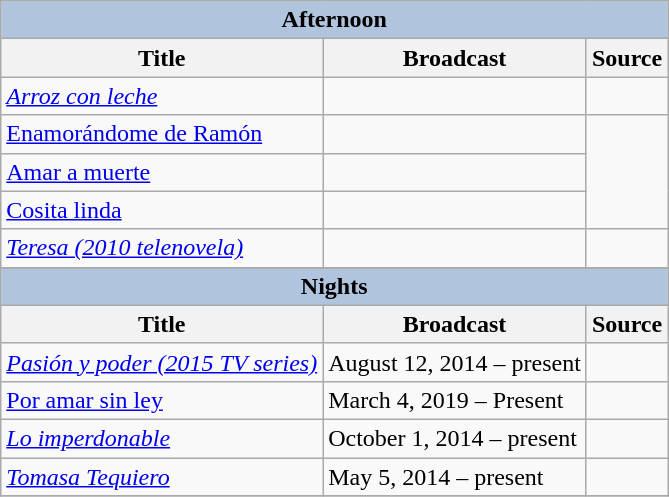<table class="wikitable">
<tr>
<th colspan="5" style="background:LightSteelBlue;">Afternoon</th>
</tr>
<tr>
<th>Title</th>
<th>Broadcast</th>
<th>Source</th>
</tr>
<tr>
<td><em><a href='#'>Arroz con leche</a></em></td>
<td></td>
<td></td>
</tr>
<tr>
<td><a href='#'>Enamorándome de Ramón</a></td>
<td></td>
</tr>
<tr>
<td><a href='#'>Amar a muerte</a></td>
<td></td>
</tr>
<tr>
<td><a href='#'>Cosita linda</a></td>
<td></td>
</tr>
<tr>
<td><em><a href='#'>Teresa (2010 telenovela)</a></em></td>
<td></td>
<td></td>
</tr>
<tr>
</tr>
<tr>
<th colspan="5" style="background:LightSteelBlue;">Nights</th>
</tr>
<tr>
<th>Title</th>
<th>Broadcast</th>
<th>Source</th>
</tr>
<tr>
<td><em><a href='#'>Pasión y poder (2015 TV series)</a></em></td>
<td>August 12, 2014 – present</td>
<td></td>
</tr>
<tr>
<td><a href='#'>Por amar sin ley</a></td>
<td>March 4, 2019 – Present</td>
<td></td>
</tr>
<tr>
<td><em><a href='#'>Lo imperdonable</a></em></td>
<td>October 1, 2014 – present</td>
<td></td>
</tr>
<tr>
<td><em><a href='#'>Tomasa Tequiero</a></em></td>
<td>May 5, 2014 – present</td>
<td></td>
</tr>
<tr>
</tr>
</table>
